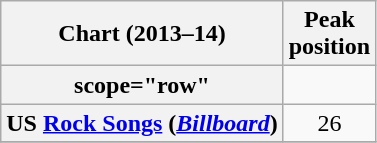<table class="wikitable sortable plainrowheaders">
<tr>
<th>Chart (2013–14)</th>
<th>Peak<br>position</th>
</tr>
<tr>
<th>scope="row" </th>
</tr>
<tr>
<th scope="row">US <a href='#'>Rock Songs</a> (<em><a href='#'>Billboard</a></em>)</th>
<td style="text-align:center;">26</td>
</tr>
<tr>
</tr>
</table>
